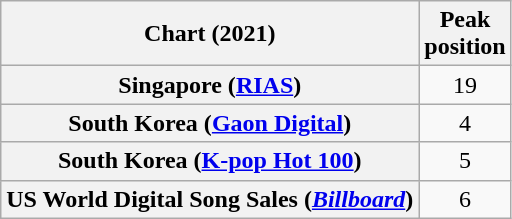<table class="wikitable sortable plainrowheaders" style="text-align:center">
<tr>
<th scope="col">Chart (2021)</th>
<th scope="col">Peak<br>position</th>
</tr>
<tr>
<th scope="row">Singapore (<a href='#'>RIAS</a>)</th>
<td>19</td>
</tr>
<tr>
<th scope="row">South Korea (<a href='#'>Gaon Digital</a>)</th>
<td>4</td>
</tr>
<tr>
<th scope="row">South Korea (<a href='#'>K-pop Hot 100</a>)</th>
<td>5</td>
</tr>
<tr>
<th scope="row">US World Digital Song Sales (<em><a href='#'>Billboard</a></em>)</th>
<td>6</td>
</tr>
</table>
